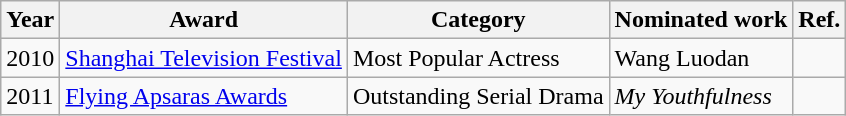<table class="wikitable">
<tr>
<th>Year</th>
<th>Award</th>
<th>Category</th>
<th>Nominated work</th>
<th>Ref.</th>
</tr>
<tr>
<td>2010</td>
<td><a href='#'>Shanghai Television Festival</a></td>
<td>Most Popular Actress</td>
<td>Wang Luodan</td>
<td></td>
</tr>
<tr>
<td>2011</td>
<td><a href='#'>Flying Apsaras Awards</a></td>
<td>Outstanding Serial Drama</td>
<td><em>My Youthfulness</em></td>
<td></td>
</tr>
</table>
